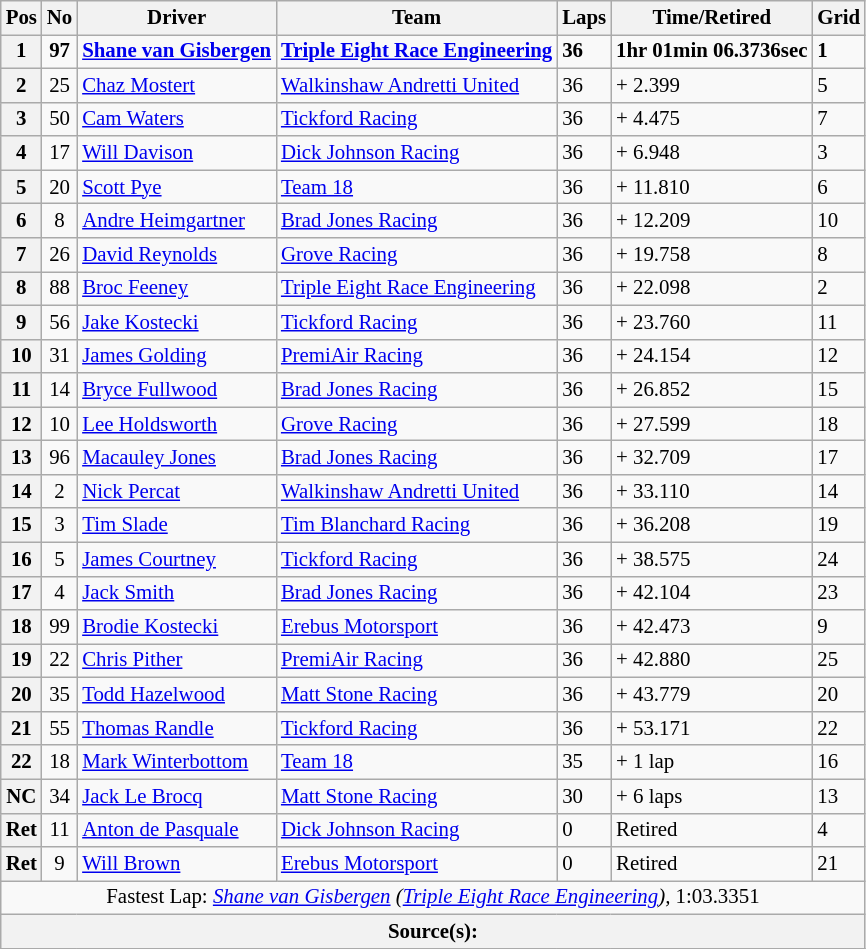<table class="wikitable" style="font-size: 87%">
<tr>
<th>Pos</th>
<th>No</th>
<th>Driver</th>
<th>Team</th>
<th>Laps</th>
<th>Time/Retired</th>
<th>Grid</th>
</tr>
<tr>
<th>1</th>
<td align="center"><strong>97</strong></td>
<td> <strong><a href='#'>Shane van Gisbergen</a></strong></td>
<td><strong><a href='#'>Triple Eight Race Engineering</a></strong></td>
<td><strong>36</strong></td>
<td><strong>1hr 01min 06.3736sec</strong></td>
<td><strong>1</strong></td>
</tr>
<tr>
<th>2</th>
<td align="center">25</td>
<td> <a href='#'>Chaz Mostert</a></td>
<td><a href='#'>Walkinshaw Andretti United</a></td>
<td>36</td>
<td>+ 2.399</td>
<td>5</td>
</tr>
<tr>
<th>3</th>
<td align="center">50</td>
<td> <a href='#'>Cam Waters</a></td>
<td><a href='#'>Tickford Racing</a></td>
<td>36</td>
<td>+ 4.475</td>
<td>7</td>
</tr>
<tr>
<th>4</th>
<td align="center">17</td>
<td> <a href='#'>Will Davison</a></td>
<td><a href='#'>Dick Johnson Racing</a></td>
<td>36</td>
<td>+ 6.948</td>
<td>3</td>
</tr>
<tr>
<th>5</th>
<td align="center">20</td>
<td> <a href='#'>Scott Pye</a></td>
<td><a href='#'>Team 18</a></td>
<td>36</td>
<td>+ 11.810</td>
<td>6</td>
</tr>
<tr>
<th>6</th>
<td align="center">8</td>
<td> <a href='#'>Andre Heimgartner</a></td>
<td><a href='#'>Brad Jones Racing</a></td>
<td>36</td>
<td>+ 12.209</td>
<td>10</td>
</tr>
<tr>
<th>7</th>
<td align="center">26</td>
<td> <a href='#'>David Reynolds</a></td>
<td><a href='#'>Grove Racing</a></td>
<td>36</td>
<td>+ 19.758</td>
<td>8</td>
</tr>
<tr>
<th>8</th>
<td align="center">88</td>
<td> <a href='#'>Broc Feeney</a></td>
<td><a href='#'>Triple Eight Race Engineering</a></td>
<td>36</td>
<td>+ 22.098</td>
<td>2</td>
</tr>
<tr>
<th>9</th>
<td align="center">56</td>
<td> <a href='#'>Jake Kostecki</a></td>
<td><a href='#'>Tickford Racing</a></td>
<td>36</td>
<td>+ 23.760</td>
<td>11</td>
</tr>
<tr>
<th>10</th>
<td align="center">31</td>
<td> <a href='#'>James Golding</a></td>
<td><a href='#'>PremiAir Racing</a></td>
<td>36</td>
<td>+ 24.154</td>
<td>12</td>
</tr>
<tr>
<th>11</th>
<td align="center">14</td>
<td> <a href='#'>Bryce Fullwood</a></td>
<td><a href='#'>Brad Jones Racing</a></td>
<td>36</td>
<td>+ 26.852</td>
<td>15</td>
</tr>
<tr>
<th>12</th>
<td align="center">10</td>
<td> <a href='#'>Lee Holdsworth</a></td>
<td><a href='#'>Grove Racing</a></td>
<td>36</td>
<td>+ 27.599</td>
<td>18</td>
</tr>
<tr>
<th>13</th>
<td align="center">96</td>
<td> <a href='#'>Macauley Jones</a></td>
<td><a href='#'>Brad Jones Racing</a></td>
<td>36</td>
<td>+ 32.709</td>
<td>17</td>
</tr>
<tr>
<th>14</th>
<td align="center">2</td>
<td> <a href='#'>Nick Percat</a></td>
<td><a href='#'>Walkinshaw Andretti United</a></td>
<td>36</td>
<td>+ 33.110</td>
<td>14</td>
</tr>
<tr>
<th>15</th>
<td align="center">3</td>
<td> <a href='#'>Tim Slade</a></td>
<td><a href='#'>Tim Blanchard Racing</a></td>
<td>36</td>
<td>+ 36.208</td>
<td>19</td>
</tr>
<tr>
<th>16</th>
<td align="center">5</td>
<td> <a href='#'>James Courtney</a></td>
<td><a href='#'>Tickford Racing</a></td>
<td>36</td>
<td>+ 38.575</td>
<td>24</td>
</tr>
<tr>
<th>17</th>
<td align="center">4</td>
<td> <a href='#'>Jack Smith</a></td>
<td><a href='#'>Brad Jones Racing</a></td>
<td>36</td>
<td>+ 42.104</td>
<td>23</td>
</tr>
<tr>
<th>18</th>
<td align="center">99</td>
<td> <a href='#'>Brodie Kostecki</a></td>
<td><a href='#'>Erebus Motorsport</a></td>
<td>36</td>
<td>+ 42.473</td>
<td>9</td>
</tr>
<tr>
<th>19</th>
<td align="center">22</td>
<td> <a href='#'>Chris Pither</a></td>
<td><a href='#'>PremiAir Racing</a></td>
<td>36</td>
<td>+ 42.880</td>
<td>25</td>
</tr>
<tr>
<th>20</th>
<td align="center">35</td>
<td> <a href='#'>Todd Hazelwood</a></td>
<td><a href='#'>Matt Stone Racing</a></td>
<td>36</td>
<td>+ 43.779</td>
<td>20</td>
</tr>
<tr>
<th>21</th>
<td align="center">55</td>
<td> <a href='#'>Thomas Randle</a></td>
<td><a href='#'>Tickford Racing</a></td>
<td>36</td>
<td>+ 53.171</td>
<td>22</td>
</tr>
<tr>
<th>22</th>
<td align="center">18</td>
<td> <a href='#'>Mark Winterbottom</a></td>
<td><a href='#'>Team 18</a></td>
<td>35</td>
<td>+ 1 lap</td>
<td>16</td>
</tr>
<tr>
<th>NC</th>
<td align="center">34</td>
<td> <a href='#'>Jack Le Brocq</a></td>
<td><a href='#'>Matt Stone Racing</a></td>
<td>30</td>
<td>+ 6 laps</td>
<td>13</td>
</tr>
<tr>
<th>Ret</th>
<td align="center">11</td>
<td> <a href='#'>Anton de Pasquale</a></td>
<td><a href='#'>Dick Johnson Racing</a></td>
<td>0</td>
<td>Retired</td>
<td>4</td>
</tr>
<tr>
<th>Ret</th>
<td align="center">9</td>
<td> <a href='#'>Will Brown</a></td>
<td><a href='#'>Erebus Motorsport</a></td>
<td>0</td>
<td>Retired</td>
<td>21</td>
</tr>
<tr>
<td colspan=8 align=center>Fastest Lap: <em><a href='#'>Shane van Gisbergen</a> (<a href='#'>Triple Eight Race Engineering</a>),</em> 1:03.3351</td>
</tr>
<tr>
<th colspan=8>Source(s):</th>
</tr>
<tr>
</tr>
</table>
